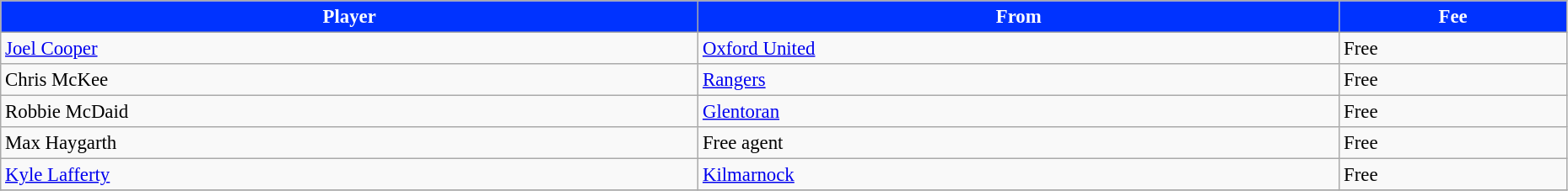<table class="wikitable" style="text-align:left; font-size:95%;width:98%;">
<tr>
<th style="background:#0033FF; color:white;">Player</th>
<th style="background:#0033FF; color:white;">From</th>
<th style="background:#0033FF; color:white;">Fee</th>
</tr>
<tr>
<td> <a href='#'>Joel Cooper</a></td>
<td> <a href='#'>Oxford United</a></td>
<td>Free</td>
</tr>
<tr>
<td> Chris McKee</td>
<td> <a href='#'>Rangers</a></td>
<td>Free</td>
</tr>
<tr>
<td> Robbie McDaid</td>
<td> <a href='#'>Glentoran</a></td>
<td>Free</td>
</tr>
<tr>
<td> Max Haygarth</td>
<td>Free agent</td>
<td>Free</td>
</tr>
<tr>
<td> <a href='#'>Kyle Lafferty</a></td>
<td> <a href='#'>Kilmarnock</a></td>
<td>Free</td>
</tr>
<tr>
</tr>
</table>
